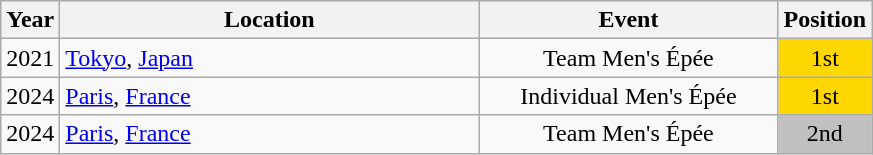<table class="wikitable" style="text-align:center;">
<tr>
<th>Year</th>
<th style="width:17em">Location</th>
<th style="width:12em">Event</th>
<th>Position</th>
</tr>
<tr>
<td>2021</td>
<td rowspan="1" align="left"> <a href='#'>Tokyo</a>, <a href='#'>Japan</a></td>
<td>Team Men's Épée</td>
<td bgcolor="gold">1st</td>
</tr>
<tr>
<td>2024</td>
<td rowspan="1" align="left"> <a href='#'>Paris</a>, <a href='#'>France</a></td>
<td>Individual Men's Épée</td>
<td bgcolor="gold">1st</td>
</tr>
<tr>
<td>2024</td>
<td rowspan="1" align="left"> <a href='#'>Paris</a>, <a href='#'>France</a></td>
<td>Team Men's Épée</td>
<td bgcolor="silver">2nd</td>
</tr>
</table>
